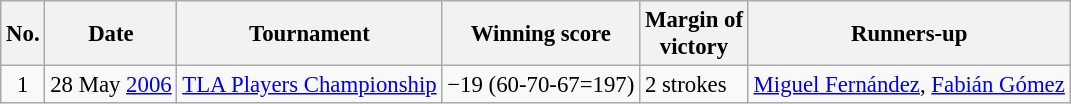<table class="wikitable" style="font-size:95%;">
<tr>
<th>No.</th>
<th>Date</th>
<th>Tournament</th>
<th>Winning score</th>
<th>Margin of<br>victory</th>
<th>Runners-up</th>
</tr>
<tr>
<td align=center>1</td>
<td align=right>28 May <a href='#'>2006</a></td>
<td><a href='#'>TLA Players Championship</a></td>
<td>−19 (60-70-67=197)</td>
<td>2 strokes</td>
<td> <a href='#'>Miguel Fernández</a>,  <a href='#'>Fabián Gómez</a></td>
</tr>
</table>
